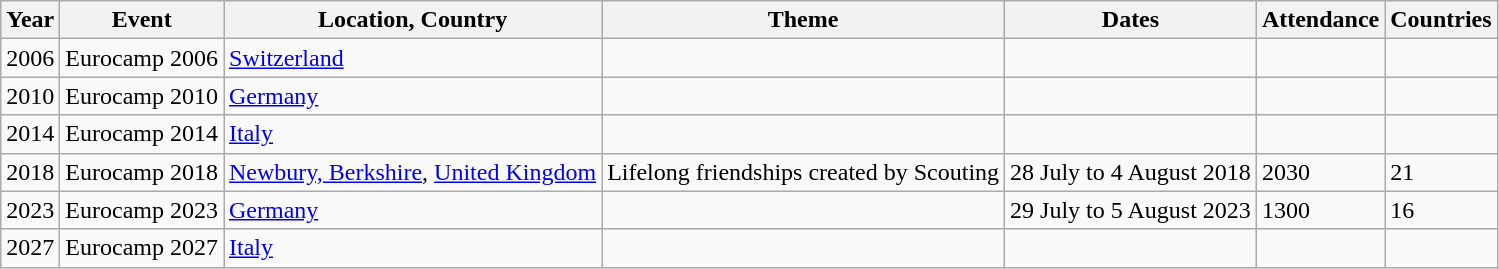<table class="wikitable">
<tr>
<th>Year</th>
<th>Event</th>
<th>Location, Country</th>
<th>Theme</th>
<th>Dates</th>
<th>Attendance</th>
<th>Countries</th>
</tr>
<tr>
<td>2006</td>
<td>Eurocamp 2006</td>
<td><a href='#'>Switzerland</a></td>
<td></td>
<td></td>
<td></td>
<td></td>
</tr>
<tr>
<td>2010</td>
<td>Eurocamp 2010</td>
<td><a href='#'>Germany</a></td>
<td></td>
<td></td>
<td></td>
<td></td>
</tr>
<tr>
<td>2014</td>
<td>Eurocamp 2014</td>
<td><a href='#'>Italy</a></td>
<td></td>
<td></td>
<td></td>
<td></td>
</tr>
<tr>
<td>2018</td>
<td>Eurocamp 2018</td>
<td><a href='#'>Newbury, Berkshire</a>, <a href='#'>United Kingdom</a></td>
<td>Lifelong friendships created by Scouting</td>
<td>28 July to 4 August 2018</td>
<td>2030</td>
<td>21</td>
</tr>
<tr>
<td>2023</td>
<td>Eurocamp 2023</td>
<td><a href='#'>Germany</a></td>
<td></td>
<td>29 July to 5 August 2023</td>
<td>1300</td>
<td>16</td>
</tr>
<tr>
<td>2027</td>
<td>Eurocamp 2027</td>
<td><a href='#'>Italy</a></td>
<td></td>
<td></td>
<td></td>
<td></td>
</tr>
</table>
